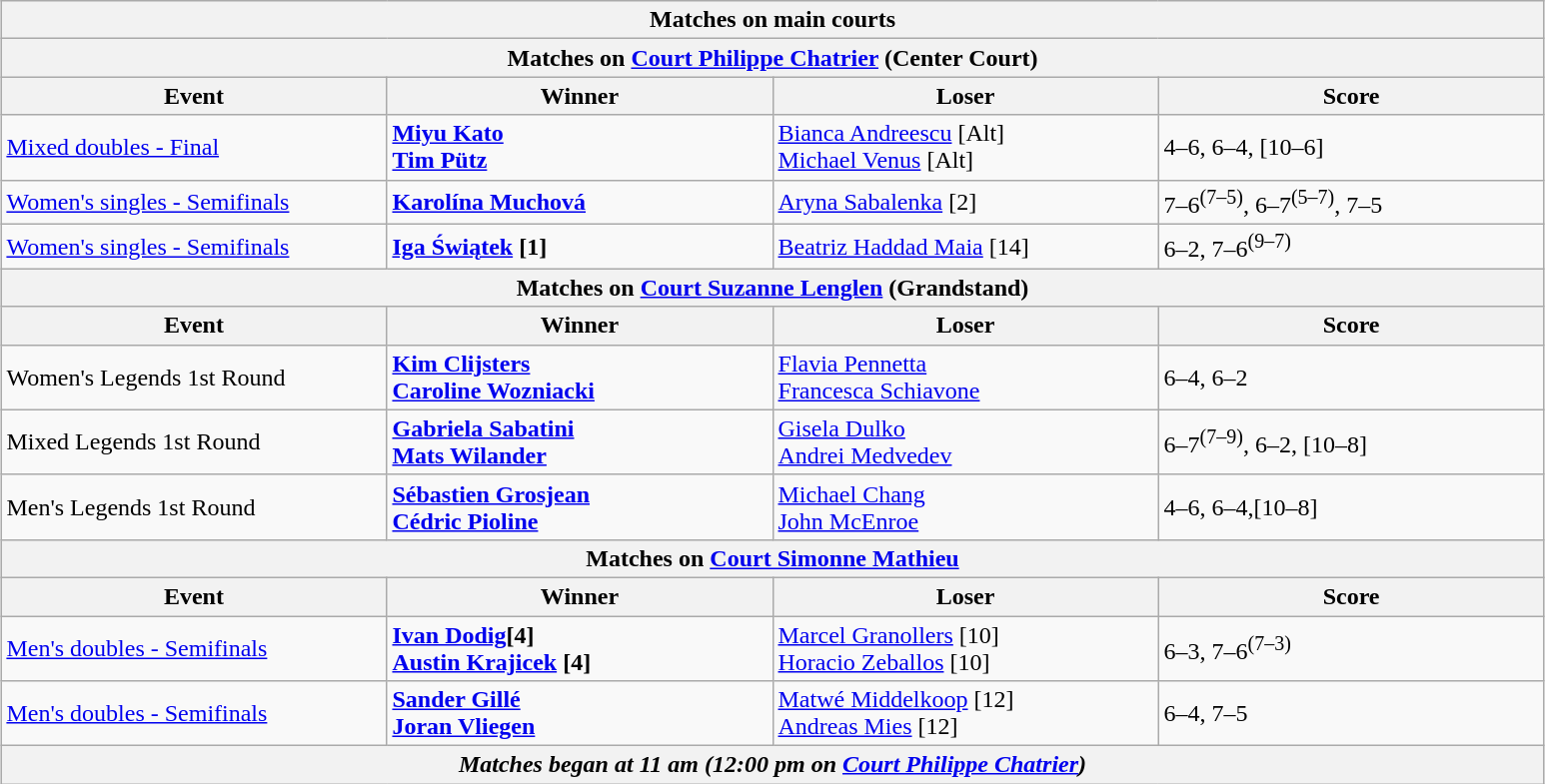<table class="wikitable" style="margin:auto;">
<tr>
<th colspan=4 style=white-space:nowrap>Matches on main courts</th>
</tr>
<tr>
<th colspan=4>Matches on <a href='#'>Court Philippe Chatrier</a> (Center Court)</th>
</tr>
<tr>
<th width=250>Event</th>
<th width=250>Winner</th>
<th width=250>Loser</th>
<th width=250>Score</th>
</tr>
<tr>
<td><a href='#'>Mixed doubles - Final</a></td>
<td><strong> <a href='#'>Miyu Kato</a> <br>  <a href='#'>Tim Pütz</a></strong></td>
<td> <a href='#'>Bianca Andreescu</a> [Alt] <br>  <a href='#'>Michael Venus</a> [Alt]</td>
<td>4–6, 6–4, [10–6]</td>
</tr>
<tr>
<td><a href='#'>Women's singles - Semifinals</a></td>
<td><strong> <a href='#'>Karolína Muchová</a></strong></td>
<td> <a href='#'>Aryna Sabalenka</a> [2]</td>
<td>7–6<sup>(7–5)</sup>, 6–7<sup>(5–7)</sup>, 7–5</td>
</tr>
<tr>
<td><a href='#'>Women's singles - Semifinals</a></td>
<td><strong> <a href='#'>Iga Świątek</a> [1]</strong></td>
<td> <a href='#'>Beatriz Haddad Maia</a> [14]</td>
<td>6–2, 7–6<sup>(9–7)</sup></td>
</tr>
<tr>
<th colspan=4>Matches on <a href='#'>Court Suzanne Lenglen</a> (Grandstand)</th>
</tr>
<tr>
<th width=250>Event</th>
<th width=250>Winner</th>
<th width=250>Loser</th>
<th width=250>Score</th>
</tr>
<tr>
<td>Women's Legends 1st Round</td>
<td><strong> <a href='#'>Kim Clijsters</a> <br>  <a href='#'>Caroline Wozniacki</a></strong></td>
<td> <a href='#'>Flavia Pennetta</a> <br>  <a href='#'>Francesca Schiavone</a></td>
<td>6–4, 6–2</td>
</tr>
<tr>
<td>Mixed Legends 1st Round</td>
<td><strong> <a href='#'>Gabriela Sabatini</a><br> <a href='#'>Mats Wilander</a></strong></td>
<td> <a href='#'>Gisela Dulko</a> <br>  <a href='#'>Andrei Medvedev</a></td>
<td>6–7<sup>(7–9)</sup>, 6–2, [10–8]</td>
</tr>
<tr>
<td>Men's Legends 1st Round</td>
<td><strong> <a href='#'>Sébastien Grosjean</a> <br>  <a href='#'>Cédric Pioline</a></strong></td>
<td> <a href='#'>Michael Chang</a> <br>  <a href='#'>John McEnroe</a></td>
<td>4–6, 6–4,[10–8]</td>
</tr>
<tr>
<th colspan=4>Matches on <a href='#'>Court Simonne Mathieu</a></th>
</tr>
<tr>
<th width=250>Event</th>
<th width=250>Winner</th>
<th width=250>Loser</th>
<th width=250>Score</th>
</tr>
<tr>
<td><a href='#'>Men's doubles - Semifinals</a></td>
<td><strong> <a href='#'>Ivan Dodig</a>[4] <br>  <a href='#'>Austin Krajicek</a> [4]</strong></td>
<td> <a href='#'>Marcel Granollers</a> [10] <br>  <a href='#'>Horacio Zeballos</a> [10]</td>
<td>6–3, 7–6<sup>(7–3)</sup></td>
</tr>
<tr>
<td><a href='#'>Men's doubles - Semifinals</a></td>
<td><strong> <a href='#'>Sander Gillé</a> <br>  <a href='#'>Joran Vliegen</a></strong></td>
<td> <a href='#'>Matwé Middelkoop</a> [12] <br>  <a href='#'>Andreas Mies</a> [12]</td>
<td>6–4, 7–5</td>
</tr>
<tr>
<th colspan=4><em>Matches began at 11 am (12:00 pm on <a href='#'>Court Philippe Chatrier</a>)</em></th>
</tr>
</table>
